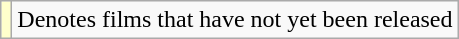<table class="wikitable">
<tr>
<td style="background:#ffc;"></td>
<td>Denotes films that have not yet been released</td>
</tr>
</table>
